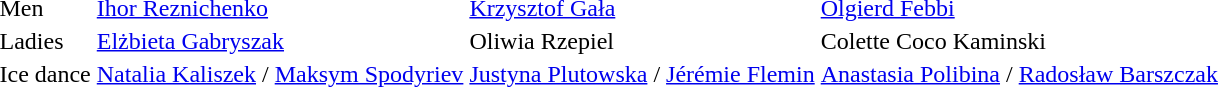<table>
<tr>
<td>Men</td>
<td><a href='#'>Ihor Reznichenko</a></td>
<td><a href='#'>Krzysztof Gała</a></td>
<td><a href='#'>Olgierd Febbi</a></td>
</tr>
<tr>
<td>Ladies</td>
<td><a href='#'>Elżbieta Gabryszak</a></td>
<td>Oliwia Rzepiel</td>
<td>Colette Coco Kaminski</td>
</tr>
<tr>
<td>Ice dance</td>
<td><a href='#'>Natalia Kaliszek</a> / <a href='#'>Maksym Spodyriev</a></td>
<td><a href='#'>Justyna Plutowska</a> / <a href='#'>Jérémie Flemin</a></td>
<td><a href='#'>Anastasia Polibina</a> / <a href='#'>Radosław Barszczak</a></td>
</tr>
</table>
